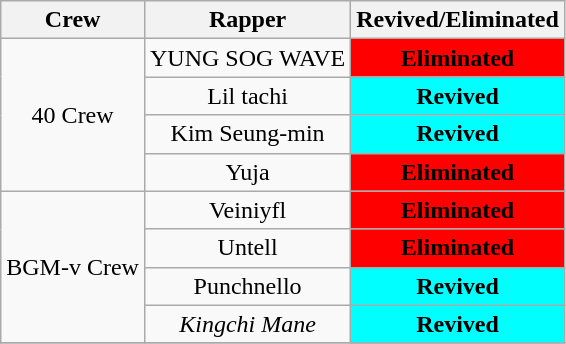<table class="wikitable" style="text-align:center">
<tr>
<th>Crew</th>
<th>Rapper</th>
<th>Revived/Eliminated</th>
</tr>
<tr>
<td rowspan="4">40 Crew</td>
<td>YUNG SOG WAVE</td>
<td style="background:red"><strong>Eliminated</strong></td>
</tr>
<tr>
<td>Lil tachi</td>
<td style="background:aqua"><strong>Revived</strong></td>
</tr>
<tr>
<td>Kim Seung-min</td>
<td style="background:aqua"><strong>Revived</strong></td>
</tr>
<tr>
<td>Yuja</td>
<td style="background:red"><strong>Eliminated</strong></td>
</tr>
<tr>
<td rowspan="4">BGM-v Crew</td>
<td>Veiniyfl</td>
<td style="background:red"><strong>Eliminated</strong></td>
</tr>
<tr>
<td>Untell</td>
<td style="background:red"><strong>Eliminated</strong></td>
</tr>
<tr>
<td>Punchnello</td>
<td style="background:aqua"><strong>Revived</strong></td>
</tr>
<tr>
<td><em>Kingchi Mane</em></td>
<td style="background:aqua"><strong>Revived</strong></td>
</tr>
<tr>
</tr>
</table>
